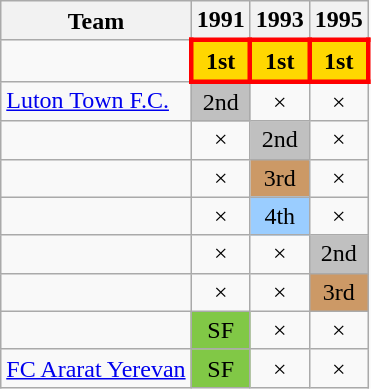<table class="wikitable" style="text-align: center; width:%">
<tr>
<th>Team</th>
<th>1991</th>
<th>1993</th>
<th>1995</th>
</tr>
<tr>
<td align="left"></td>
<td bgcolor="gold" style="border: 3px solid red"><strong>1st</strong></td>
<td bgcolor="gold" style="border: 3px solid red"><strong>1st</strong></td>
<td bgcolor="gold" style="border: 3px solid red"><strong>1st</strong></td>
</tr>
<tr>
<td align="left"> <a href='#'>Luton Town F.C.</a></td>
<td bgcolor="silver">2nd</td>
<td>×</td>
<td>×</td>
</tr>
<tr>
<td align="left"></td>
<td>×</td>
<td bgcolor="silver">2nd</td>
<td>×</td>
</tr>
<tr>
<td align="left"></td>
<td>×</td>
<td bgcolor="#cc9966">3rd</td>
<td>×</td>
</tr>
<tr>
<td align="left"></td>
<td>×</td>
<td style="background:#9acdff;">4th</td>
<td>×</td>
</tr>
<tr>
<td align="left"></td>
<td>×</td>
<td>×</td>
<td bgcolor="silver">2nd</td>
</tr>
<tr>
<td align="left"></td>
<td>×</td>
<td>×</td>
<td bgcolor="#cc9966">3rd</td>
</tr>
<tr>
<td align="left"></td>
<td style="background:#81c846;">SF</td>
<td>×</td>
<td>×</td>
</tr>
<tr>
<td align="left"> <a href='#'>FC Ararat Yerevan</a></td>
<td style="background:#81c846;">SF</td>
<td>×</td>
<td>×</td>
</tr>
</table>
